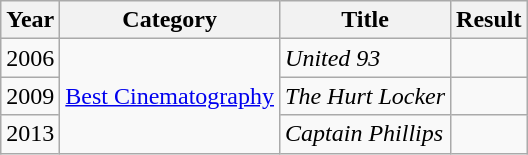<table class="wikitable">
<tr>
<th>Year</th>
<th>Category</th>
<th>Title</th>
<th>Result</th>
</tr>
<tr>
<td>2006</td>
<td rowspan=3><a href='#'>Best Cinematography</a></td>
<td><em>United 93</em></td>
<td></td>
</tr>
<tr>
<td>2009</td>
<td><em>The Hurt Locker</em></td>
<td></td>
</tr>
<tr>
<td>2013</td>
<td><em>Captain Phillips</em></td>
<td></td>
</tr>
</table>
